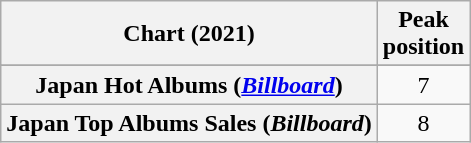<table class="wikitable plainrowheaders" style="text-align:center">
<tr>
<th scope="col">Chart (2021)</th>
<th scope="col">Peak<br>position</th>
</tr>
<tr>
</tr>
<tr>
<th scope="row">Japan Hot Albums (<em><a href='#'>Billboard</a></em>)</th>
<td>7</td>
</tr>
<tr>
<th scope="row">Japan Top Albums Sales (<em>Billboard</em>)</th>
<td>8</td>
</tr>
</table>
